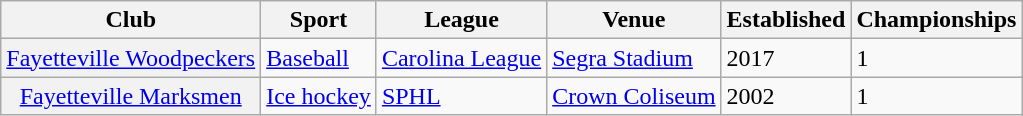<table class="wikitable">
<tr>
<th scope="col">Club</th>
<th scope="col">Sport</th>
<th scope="col">League</th>
<th scope="col">Venue</th>
<th scope="col">Established</th>
<th scope="col">Championships</th>
</tr>
<tr>
<th scope="row" style="font-weight: normal;"><a href='#'>Fayetteville Woodpeckers</a></th>
<td><a href='#'>Baseball</a></td>
<td><a href='#'>Carolina League</a></td>
<td><a href='#'>Segra Stadium</a></td>
<td>2017</td>
<td>1</td>
</tr>
<tr>
<th scope="row" style="font-weight: normal;"><a href='#'>Fayetteville Marksmen</a></th>
<td><a href='#'>Ice hockey</a></td>
<td><a href='#'>SPHL</a></td>
<td><a href='#'>Crown Coliseum</a></td>
<td>2002</td>
<td>1</td>
</tr>
</table>
